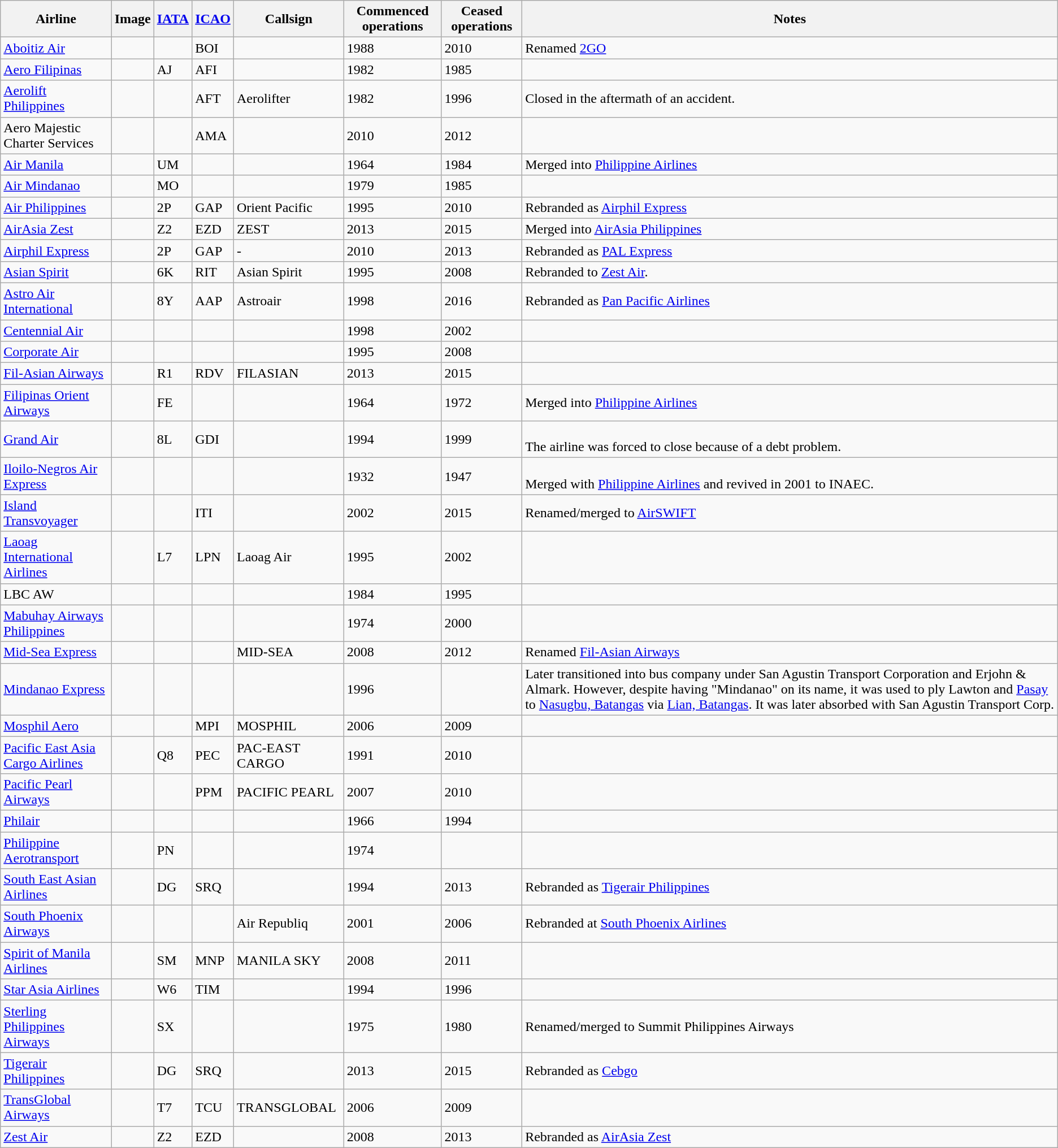<table class="wikitable sortable">
<tr valign="middle">
<th>Airline</th>
<th>Image</th>
<th><a href='#'>IATA</a></th>
<th><a href='#'>ICAO</a></th>
<th>Callsign</th>
<th>Commenced operations</th>
<th>Ceased operations</th>
<th>Notes</th>
</tr>
<tr>
<td><a href='#'>Aboitiz Air</a></td>
<td></td>
<td></td>
<td>BOI</td>
<td></td>
<td>1988</td>
<td>2010</td>
<td>Renamed <a href='#'>2GO</a></td>
</tr>
<tr>
<td><a href='#'>Aero Filipinas</a></td>
<td></td>
<td>AJ</td>
<td>AFI</td>
<td></td>
<td>1982</td>
<td>1985</td>
<td></td>
</tr>
<tr>
<td><a href='#'>Aerolift Philippines</a></td>
<td></td>
<td></td>
<td>AFT</td>
<td>Aerolifter</td>
<td>1982</td>
<td>1996</td>
<td>Closed in the aftermath of an accident.</td>
</tr>
<tr>
<td>Aero Majestic Charter Services</td>
<td></td>
<td></td>
<td>AMA</td>
<td></td>
<td>2010</td>
<td>2012</td>
<td></td>
</tr>
<tr>
<td><a href='#'>Air Manila</a></td>
<td></td>
<td>UM</td>
<td></td>
<td></td>
<td>1964</td>
<td>1984</td>
<td>Merged into <a href='#'>Philippine Airlines</a></td>
</tr>
<tr>
<td><a href='#'>Air Mindanao</a></td>
<td></td>
<td>MO</td>
<td></td>
<td></td>
<td>1979</td>
<td>1985</td>
<td></td>
</tr>
<tr>
<td><a href='#'>Air Philippines</a></td>
<td></td>
<td>2P</td>
<td>GAP</td>
<td>Orient Pacific</td>
<td>1995</td>
<td>2010</td>
<td>Rebranded as <a href='#'>Airphil Express</a></td>
</tr>
<tr>
<td><a href='#'>AirAsia Zest</a></td>
<td></td>
<td>Z2</td>
<td>EZD</td>
<td>ZEST</td>
<td>2013</td>
<td>2015</td>
<td>Merged into <a href='#'>AirAsia Philippines</a></td>
</tr>
<tr>
<td><a href='#'>Airphil Express</a></td>
<td></td>
<td>2P</td>
<td>GAP</td>
<td>-</td>
<td>2010</td>
<td>2013</td>
<td>Rebranded as <a href='#'>PAL Express</a></td>
</tr>
<tr>
<td><a href='#'>Asian Spirit</a></td>
<td></td>
<td>6K</td>
<td>RIT</td>
<td>Asian Spirit</td>
<td>1995</td>
<td>2008</td>
<td>Rebranded to <a href='#'>Zest Air</a>.</td>
</tr>
<tr>
<td><a href='#'>Astro Air International</a></td>
<td></td>
<td>8Y</td>
<td>AAP</td>
<td>Astroair</td>
<td>1998</td>
<td>2016</td>
<td>Rebranded as <a href='#'>Pan Pacific Airlines</a></td>
</tr>
<tr>
<td><a href='#'>Centennial Air</a></td>
<td></td>
<td></td>
<td></td>
<td></td>
<td>1998</td>
<td>2002</td>
<td></td>
</tr>
<tr>
<td><a href='#'>Corporate Air</a></td>
<td></td>
<td></td>
<td></td>
<td></td>
<td>1995</td>
<td>2008</td>
<td></td>
</tr>
<tr>
<td><a href='#'>Fil-Asian Airways</a></td>
<td></td>
<td>R1</td>
<td>RDV</td>
<td>FILASIAN</td>
<td>2013</td>
<td>2015</td>
<td></td>
</tr>
<tr>
<td><a href='#'>Filipinas Orient Airways</a></td>
<td></td>
<td>FE</td>
<td></td>
<td></td>
<td>1964</td>
<td>1972</td>
<td>Merged into <a href='#'>Philippine Airlines</a></td>
</tr>
<tr>
<td><a href='#'>Grand Air</a></td>
<td></td>
<td>8L</td>
<td>GDI</td>
<td></td>
<td>1994</td>
<td>1999</td>
<td><br>The airline was forced to close because of a debt problem.</td>
</tr>
<tr>
<td><a href='#'>Iloilo-Negros Air Express</a></td>
<td></td>
<td></td>
<td></td>
<td></td>
<td>1932</td>
<td>1947</td>
<td><br>Merged with <a href='#'>Philippine Airlines</a> and revived in 2001  to INAEC.</td>
</tr>
<tr>
<td><a href='#'>Island Transvoyager</a></td>
<td></td>
<td></td>
<td>ITI</td>
<td></td>
<td>2002</td>
<td>2015</td>
<td>Renamed/merged to <a href='#'>AirSWIFT</a></td>
</tr>
<tr>
<td><a href='#'>Laoag International Airlines</a></td>
<td></td>
<td>L7</td>
<td>LPN</td>
<td>Laoag Air</td>
<td>1995</td>
<td>2002</td>
<td></td>
</tr>
<tr>
<td>LBC AW</td>
<td></td>
<td></td>
<td></td>
<td></td>
<td>1984</td>
<td>1995</td>
<td></td>
</tr>
<tr>
<td><a href='#'>Mabuhay Airways Philippines</a></td>
<td></td>
<td></td>
<td></td>
<td></td>
<td>1974</td>
<td>2000</td>
<td></td>
</tr>
<tr>
<td><a href='#'>Mid-Sea Express</a></td>
<td></td>
<td></td>
<td></td>
<td>MID-SEA</td>
<td>2008</td>
<td>2012</td>
<td>Renamed <a href='#'>Fil-Asian Airways</a></td>
</tr>
<tr>
<td><a href='#'>Mindanao Express</a></td>
<td></td>
<td></td>
<td></td>
<td></td>
<td>1996</td>
<td></td>
<td>Later transitioned into bus company under San Agustin Transport Corporation and Erjohn & Almark. However, despite having "Mindanao" on its name, it was used to ply Lawton and <a href='#'>Pasay</a> to <a href='#'>Nasugbu, Batangas</a> via <a href='#'>Lian, Batangas</a>. It was later absorbed with San Agustin Transport Corp.</td>
</tr>
<tr>
<td><a href='#'>Mosphil Aero</a></td>
<td></td>
<td></td>
<td>MPI</td>
<td>MOSPHIL</td>
<td>2006</td>
<td>2009</td>
<td></td>
</tr>
<tr>
<td><a href='#'>Pacific East Asia Cargo Airlines</a></td>
<td></td>
<td>Q8</td>
<td>PEC</td>
<td>PAC-EAST CARGO</td>
<td>1991</td>
<td>2010</td>
<td></td>
</tr>
<tr>
<td><a href='#'>Pacific Pearl Airways</a></td>
<td></td>
<td></td>
<td>PPM</td>
<td>PACIFIC PEARL</td>
<td>2007</td>
<td>2010</td>
<td></td>
</tr>
<tr>
<td><a href='#'>Philair</a></td>
<td></td>
<td></td>
<td></td>
<td></td>
<td>1966</td>
<td>1994</td>
<td></td>
</tr>
<tr>
<td><a href='#'>Philippine Aerotransport</a></td>
<td></td>
<td>PN</td>
<td></td>
<td></td>
<td>1974</td>
<td></td>
<td></td>
</tr>
<tr>
<td><a href='#'>South East Asian Airlines</a></td>
<td></td>
<td>DG</td>
<td>SRQ</td>
<td></td>
<td>1994</td>
<td>2013</td>
<td>Rebranded as <a href='#'>Tigerair Philippines</a></td>
</tr>
<tr>
<td><a href='#'>South Phoenix Airways</a></td>
<td></td>
<td></td>
<td></td>
<td>Air Republiq</td>
<td>2001</td>
<td>2006</td>
<td>Rebranded at <a href='#'>South Phoenix Airlines</a></td>
</tr>
<tr>
<td><a href='#'>Spirit of Manila Airlines</a></td>
<td></td>
<td>SM</td>
<td>MNP</td>
<td>MANILA SKY</td>
<td>2008</td>
<td>2011</td>
<td></td>
</tr>
<tr>
<td><a href='#'>Star Asia Airlines</a></td>
<td></td>
<td>W6</td>
<td>TIM</td>
<td></td>
<td>1994</td>
<td>1996</td>
<td></td>
</tr>
<tr>
<td><a href='#'>Sterling Philippines Airways</a></td>
<td></td>
<td>SX</td>
<td></td>
<td></td>
<td>1975</td>
<td>1980</td>
<td>Renamed/merged to Summit Philippines Airways</td>
</tr>
<tr>
<td><a href='#'>Tigerair Philippines</a></td>
<td></td>
<td>DG</td>
<td>SRQ</td>
<td></td>
<td>2013</td>
<td>2015</td>
<td>Rebranded as <a href='#'>Cebgo</a></td>
</tr>
<tr>
<td><a href='#'>TransGlobal Airways</a></td>
<td></td>
<td>T7</td>
<td>TCU</td>
<td>TRANSGLOBAL</td>
<td>2006</td>
<td>2009</td>
<td></td>
</tr>
<tr>
<td><a href='#'>Zest Air</a></td>
<td></td>
<td>Z2</td>
<td>EZD</td>
<td></td>
<td>2008</td>
<td>2013</td>
<td>Rebranded as <a href='#'>AirAsia Zest</a></td>
</tr>
</table>
